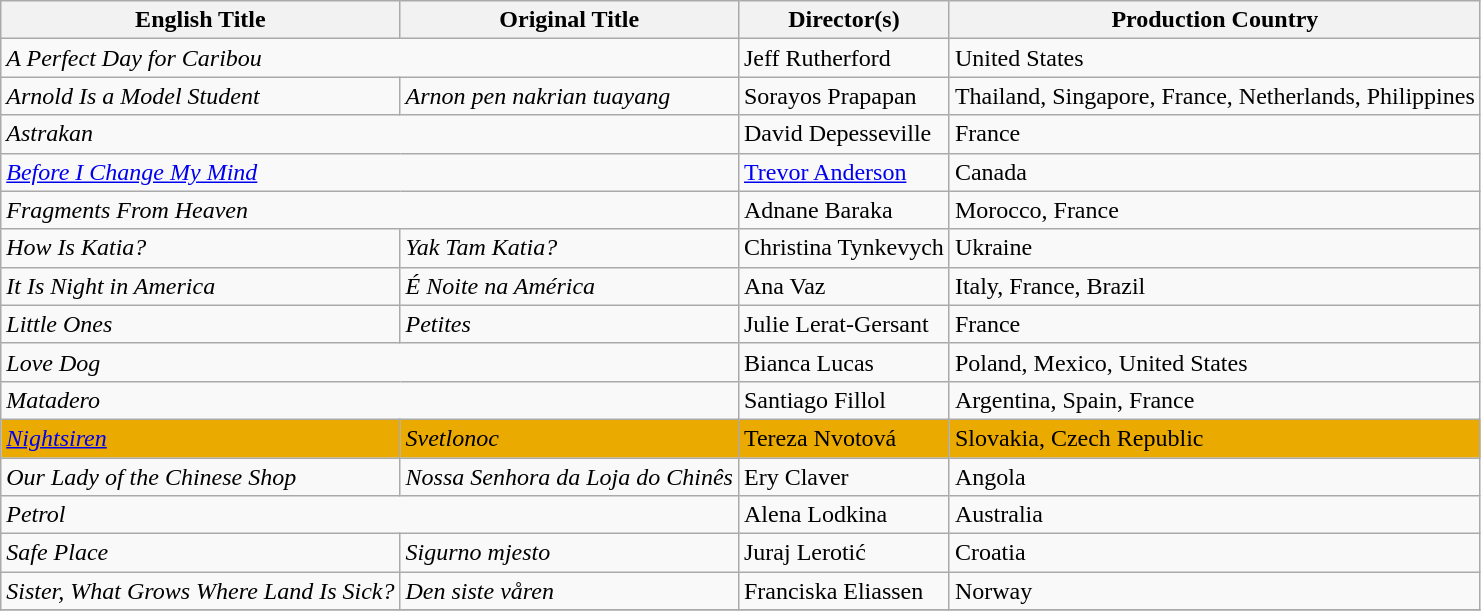<table class="wikitable sortable">
<tr>
<th>English Title</th>
<th>Original Title</th>
<th>Director(s)</th>
<th>Production Country</th>
</tr>
<tr>
<td colspan="2"><em>A Perfect Day for Caribou</em></td>
<td>Jeff Rutherford</td>
<td>United States</td>
</tr>
<tr>
<td><em>Arnold Is a Model Student</em></td>
<td><em>Arnon pen nakrian tuayang</em></td>
<td>Sorayos Prapapan</td>
<td>Thailand, Singapore, France, Netherlands, Philippines</td>
</tr>
<tr>
<td colspan="2"><em>Astrakan</em></td>
<td>David Depesseville</td>
<td>France</td>
</tr>
<tr>
<td colspan="2"><em><a href='#'>Before I Change My Mind</a></em></td>
<td><a href='#'>Trevor Anderson</a></td>
<td>Canada</td>
</tr>
<tr>
<td colspan="2"><em>Fragments From Heaven</em></td>
<td>Adnane Baraka</td>
<td>Morocco, France</td>
</tr>
<tr>
<td><em>How Is Katia?</em></td>
<td><em>Yak Tam Katia?</em></td>
<td>Christina Tynkevych</td>
<td>Ukraine</td>
</tr>
<tr>
<td><em>It Is Night in America</em></td>
<td><em>É Noite na América</em></td>
<td>Ana Vaz</td>
<td>Italy, France, Brazil</td>
</tr>
<tr>
<td><em>Little Ones</em></td>
<td><em>Petites</em></td>
<td>Julie Lerat-Gersant</td>
<td>France</td>
</tr>
<tr>
<td colspan="2"><em>Love Dog</em></td>
<td>Bianca Lucas</td>
<td>Poland, Mexico, United States</td>
</tr>
<tr>
<td colspan="2"><em>Matadero</em></td>
<td>Santiago Fillol</td>
<td>Argentina, Spain, France</td>
</tr>
<tr style="background:#EAAA00">
<td><em><a href='#'>Nightsiren</a></em></td>
<td><em>Svetlonoc</em></td>
<td>Tereza Nvotová</td>
<td>Slovakia, Czech Republic</td>
</tr>
<tr>
<td><em>Our Lady of the Chinese Shop</em></td>
<td><em>Nossa Senhora da Loja do Chinês</em></td>
<td>Ery Claver</td>
<td>Angola</td>
</tr>
<tr>
<td colspan="2"><em>Petrol</em></td>
<td>Alena Lodkina</td>
<td>Australia</td>
</tr>
<tr>
<td><em>Safe Place</em></td>
<td><em>Sigurno mjesto</em></td>
<td>Juraj Lerotić</td>
<td>Croatia</td>
</tr>
<tr>
<td><em>Sister, What Grows Where Land Is Sick?</em></td>
<td><em>Den siste våren</em></td>
<td>Franciska Eliassen</td>
<td>Norway</td>
</tr>
<tr>
</tr>
</table>
